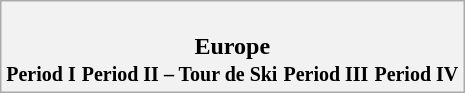<table class="wikitable" style="text-align:center">
<tr>
<th colspan="5"><br>Europe
<br> <small><strong>Period I</strong></small>
 <small><strong>Period II – Tour de Ski</strong></small>
 <small><strong>Period III</strong></small>
 <small><strong>Period IV</strong></small></th>
</tr>
</table>
